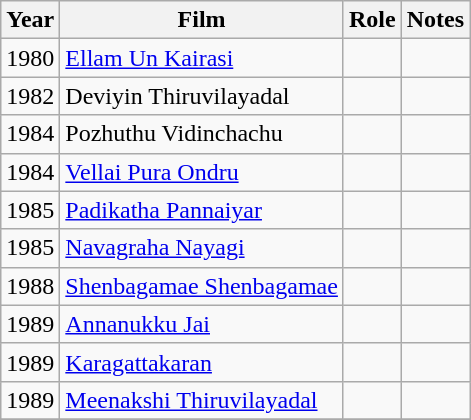<table class="wikitable sortable">
<tr>
<th>Year</th>
<th>Film</th>
<th>Role</th>
<th>Notes</th>
</tr>
<tr>
<td>1980</td>
<td><a href='#'>Ellam Un Kairasi</a></td>
<td></td>
<td></td>
</tr>
<tr>
<td>1982</td>
<td>Deviyin Thiruvilayadal</td>
<td></td>
<td></td>
</tr>
<tr>
<td>1984</td>
<td>Pozhuthu Vidinchachu</td>
<td></td>
<td></td>
</tr>
<tr>
<td>1984</td>
<td><a href='#'>Vellai Pura Ondru</a></td>
<td></td>
<td></td>
</tr>
<tr>
<td>1985</td>
<td><a href='#'>Padikatha Pannaiyar</a></td>
<td></td>
<td></td>
</tr>
<tr>
<td>1985</td>
<td><a href='#'>Navagraha Nayagi</a></td>
<td></td>
<td></td>
</tr>
<tr>
<td>1988</td>
<td><a href='#'>Shenbagamae Shenbagamae</a></td>
<td></td>
<td></td>
</tr>
<tr>
<td>1989</td>
<td><a href='#'>Annanukku Jai</a></td>
<td></td>
<td></td>
</tr>
<tr>
<td>1989</td>
<td><a href='#'>Karagattakaran</a></td>
<td></td>
<td></td>
</tr>
<tr>
<td>1989</td>
<td><a href='#'>Meenakshi Thiruvilayadal</a></td>
<td></td>
<td></td>
</tr>
<tr>
</tr>
</table>
